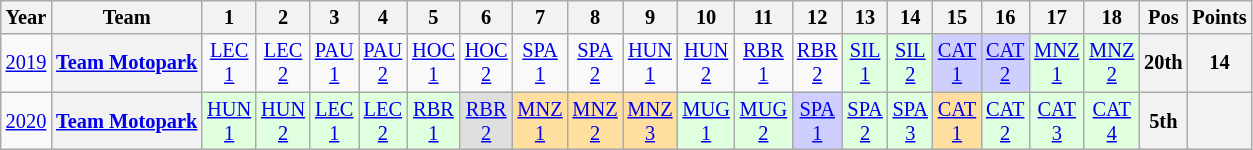<table class="wikitable" style="text-align:center; font-size:85%">
<tr>
<th>Year</th>
<th>Team</th>
<th>1</th>
<th>2</th>
<th>3</th>
<th>4</th>
<th>5</th>
<th>6</th>
<th>7</th>
<th>8</th>
<th>9</th>
<th>10</th>
<th>11</th>
<th>12</th>
<th>13</th>
<th>14</th>
<th>15</th>
<th>16</th>
<th>17</th>
<th>18</th>
<th>Pos</th>
<th>Points</th>
</tr>
<tr>
<td><a href='#'>2019</a></td>
<th nowrap><a href='#'>Team Motopark</a></th>
<td style="background:#"><a href='#'>LEC<br>1</a></td>
<td style="background:#"><a href='#'>LEC<br>2</a></td>
<td style="background:#"><a href='#'>PAU<br>1</a></td>
<td style="background:#"><a href='#'>PAU<br>2</a></td>
<td style="background:#"><a href='#'>HOC<br>1</a></td>
<td style="background:#"><a href='#'>HOC<br>2</a></td>
<td style="background:#"><a href='#'>SPA<br>1</a></td>
<td style="background:#"><a href='#'>SPA<br>2</a></td>
<td style="background:#"><a href='#'>HUN<br>1</a></td>
<td style="background:#"><a href='#'>HUN<br>2</a></td>
<td style="background:#"><a href='#'>RBR<br>1</a></td>
<td style="background:#"><a href='#'>RBR<br>2</a></td>
<td style="background:#DFFFDF"><a href='#'>SIL<br>1</a><br></td>
<td style="background:#DFFFDF"><a href='#'>SIL<br>2</a><br></td>
<td style="background:#CFCFFF"><a href='#'>CAT<br>1</a><br></td>
<td style="background:#CFCFFF"><a href='#'>CAT<br>2</a><br></td>
<td style="background:#DFFFDF"><a href='#'>MNZ<br>1</a><br></td>
<td style="background:#DFFFDF"><a href='#'>MNZ<br>2</a><br></td>
<th>20th</th>
<th>14</th>
</tr>
<tr>
<td><a href='#'>2020</a></td>
<th nowrap><a href='#'>Team Motopark</a></th>
<td style="background:#DFFFDF"><a href='#'>HUN<br>1</a><br></td>
<td style="background:#DFFFDF"><a href='#'>HUN<br>2</a><br></td>
<td style="background:#DFFFDF"><a href='#'>LEC<br>1</a><br></td>
<td style="background:#DFFFDF"><a href='#'>LEC<br>2</a><br></td>
<td style="background:#DFFFDF"><a href='#'>RBR<br>1</a><br></td>
<td style="background:#DFDFDF"><a href='#'>RBR<br>2</a><br></td>
<td style="background:#FFDF9F"><a href='#'>MNZ<br>1</a><br></td>
<td style="background:#FFDF9F"><a href='#'>MNZ<br>2</a><br></td>
<td style="background:#FFDF9F"><a href='#'>MNZ<br>3</a><br></td>
<td style="background:#DFFFDF"><a href='#'>MUG<br>1</a><br></td>
<td style="background:#DFFFDF"><a href='#'>MUG<br>2</a><br></td>
<td style="background:#CFCFFF"><a href='#'>SPA<br>1</a><br></td>
<td style="background:#DFFFDF"><a href='#'>SPA<br>2</a><br></td>
<td style="background:#DFFFDF"><a href='#'>SPA<br>3</a><br></td>
<td style="background:#FFDF9F"><a href='#'>CAT<br>1</a><br></td>
<td style="background:#DFFFDF"><a href='#'>CAT<br>2</a><br></td>
<td style="background:#DFFFDF"><a href='#'>CAT<br>3</a><br></td>
<td style="background:#DFFFDF"><a href='#'>CAT<br>4</a><br></td>
<th>5th</th>
<th></th>
</tr>
</table>
